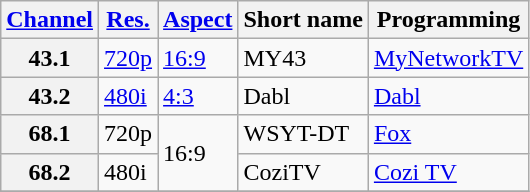<table class="wikitable">
<tr>
<th scope = "col"><a href='#'>Channel</a></th>
<th scope = "col"><a href='#'>Res.</a></th>
<th scope = "col"><a href='#'>Aspect</a></th>
<th scope = "col">Short name</th>
<th scope = "col">Programming</th>
</tr>
<tr>
<th scope = "row">43.1</th>
<td><a href='#'>720p</a></td>
<td><a href='#'>16:9</a></td>
<td>MY43</td>
<td><a href='#'>MyNetworkTV</a></td>
</tr>
<tr>
<th scope = "row">43.2</th>
<td><a href='#'>480i</a></td>
<td><a href='#'>4:3</a></td>
<td>Dabl</td>
<td><a href='#'>Dabl</a></td>
</tr>
<tr>
<th scope = "row">68.1</th>
<td>720p</td>
<td rowspan="2">16:9</td>
<td>WSYT-DT</td>
<td><a href='#'>Fox</a></td>
</tr>
<tr>
<th scope = "row">68.2</th>
<td>480i</td>
<td>CoziTV</td>
<td><a href='#'>Cozi TV</a></td>
</tr>
<tr>
</tr>
</table>
